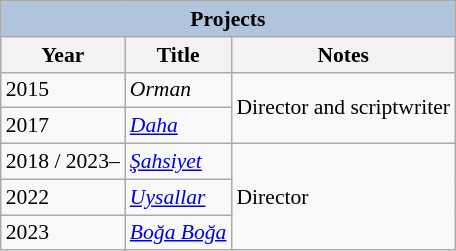<table class="wikitable" style="font-size:90%">
<tr>
<th colspan="3" style="background:LightSteelBlue">Projects</th>
</tr>
<tr>
<th>Year</th>
<th>Title</th>
<th>Notes</th>
</tr>
<tr>
<td>2015</td>
<td><em>Orman</em></td>
<td rowspan="2">Director and scriptwriter</td>
</tr>
<tr>
<td>2017</td>
<td><em><a href='#'>Daha</a></em></td>
</tr>
<tr>
<td>2018 / 2023–</td>
<td><em><a href='#'>Şahsiyet</a></em></td>
<td rowspan="3">Director</td>
</tr>
<tr>
<td>2022</td>
<td><em><a href='#'>Uysallar</a></em></td>
</tr>
<tr>
<td>2023</td>
<td><em><a href='#'>Boğa Boğa</a></em></td>
</tr>
</table>
